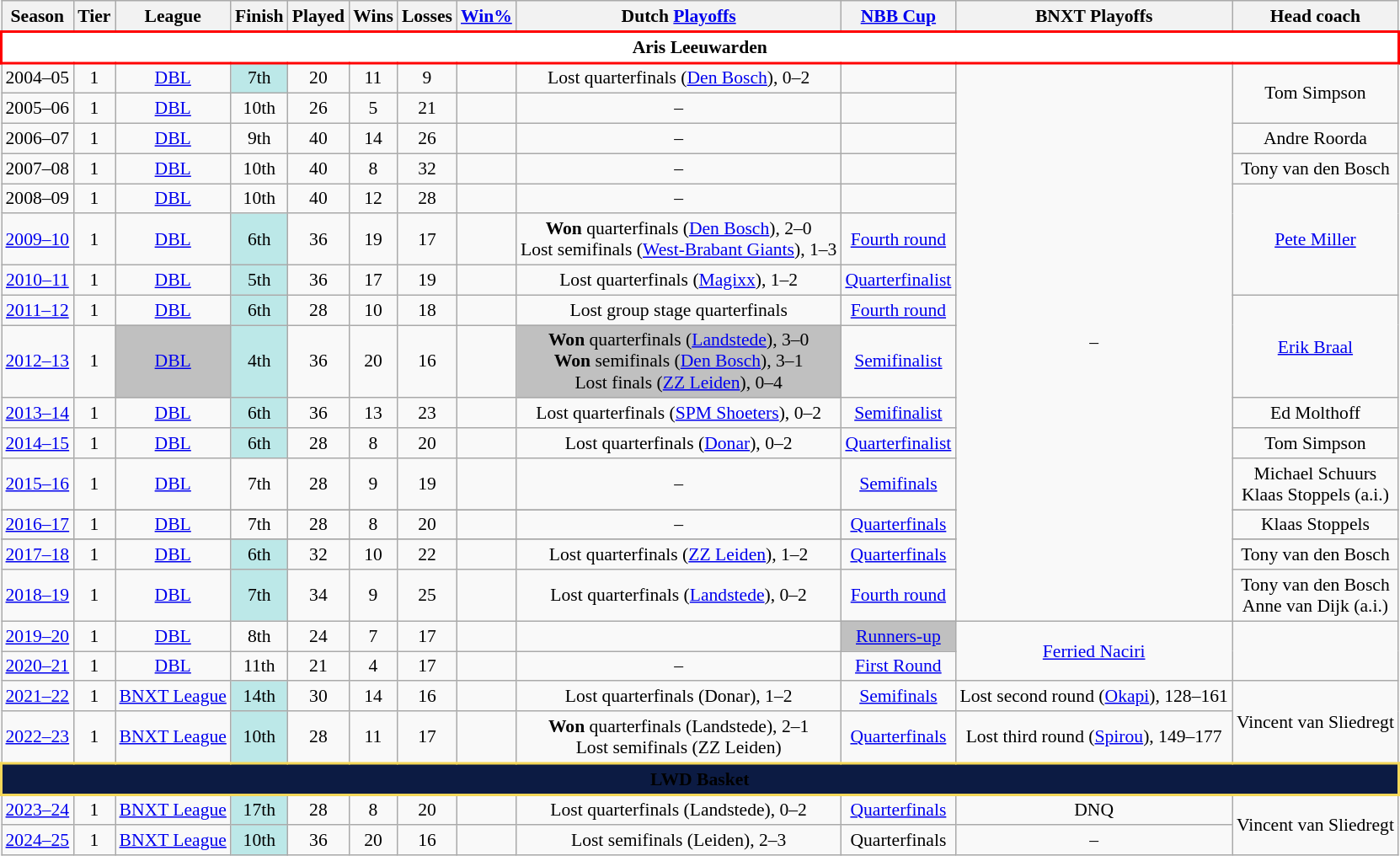<table class="wikitable plainrowheaders" style="text-align:center; font-size:90%" summary="Season (sortable), Team, Conference, Conference finish (sortable), Division, Division finish (sortable), Wins (sortable), Losses (sortable), Win% (sortable), GB (sortable), Playoffs, Awards and Head coach">
<tr>
<th scope="col">Season</th>
<th scope="col">Tier</th>
<th scope="col">League</th>
<th scope="col">Finish</th>
<th scope="col">Played</th>
<th scope="col">Wins</th>
<th scope="col">Losses</th>
<th scope="col"><a href='#'>Win%</a></th>
<th scope="col" class="unsortable">Dutch <a href='#'>Playoffs</a></th>
<th scope="col" class="unsortable"><a href='#'>NBB Cup</a></th>
<th scope="col" class="unsortable">BNXT Playoffs</th>
<th scope="col">Head coach</th>
</tr>
<tr>
<td colspan="12" align=center style="border:2px solid red; background-color:white"><span><strong>Aris Leeuwarden</strong></span></td>
</tr>
<tr>
<td>2004–05</td>
<td>1</td>
<td><a href='#'>DBL</a></td>
<td bgcolor="bce8e8">7th</td>
<td>20</td>
<td>11</td>
<td>9</td>
<td></td>
<td>Lost quarterfinals (<a href='#'>Den Bosch</a>), 0–2</td>
<td></td>
<td rowspan=17>–</td>
<td rowspan=2>Tom Simpson</td>
</tr>
<tr>
<td>2005–06</td>
<td>1</td>
<td><a href='#'>DBL</a></td>
<td>10th</td>
<td>26</td>
<td>5</td>
<td>21</td>
<td></td>
<td>–</td>
<td></td>
</tr>
<tr>
<td>2006–07</td>
<td>1</td>
<td><a href='#'>DBL</a></td>
<td>9th</td>
<td>40</td>
<td>14</td>
<td>26</td>
<td></td>
<td>–</td>
<td></td>
<td>Andre Roorda</td>
</tr>
<tr>
<td>2007–08</td>
<td>1</td>
<td><a href='#'>DBL</a></td>
<td>10th</td>
<td>40</td>
<td>8</td>
<td>32</td>
<td></td>
<td>–</td>
<td></td>
<td>Tony van den Bosch</td>
</tr>
<tr>
<td>2008–09</td>
<td>1</td>
<td><a href='#'>DBL</a></td>
<td>10th</td>
<td>40</td>
<td>12</td>
<td>28</td>
<td></td>
<td>–</td>
<td></td>
<td rowspan=3><a href='#'>Pete Miller</a></td>
</tr>
<tr>
<td><a href='#'>2009–10</a></td>
<td>1</td>
<td><a href='#'>DBL</a></td>
<td bgcolor=#bce8e8>6th</td>
<td>36</td>
<td>19</td>
<td>17</td>
<td></td>
<td><strong>Won</strong> quarterfinals (<a href='#'>Den Bosch</a>), 2–0<br>Lost semifinals (<a href='#'>West-Brabant Giants</a>), 1–3</td>
<td><a href='#'>Fourth round</a></td>
</tr>
<tr>
<td><a href='#'>2010–11</a></td>
<td>1</td>
<td><a href='#'>DBL</a></td>
<td bgcolor=#bce8e8>5th</td>
<td>36</td>
<td>17</td>
<td>19</td>
<td></td>
<td>Lost quarterfinals (<a href='#'>Magixx</a>), 1–2</td>
<td><a href='#'>Quarterfinalist</a></td>
</tr>
<tr>
<td><a href='#'>2011–12</a></td>
<td>1</td>
<td><a href='#'>DBL</a></td>
<td bgcolor=#bce8e8>6th</td>
<td>28</td>
<td>10</td>
<td>18</td>
<td></td>
<td>Lost group stage quarterfinals</td>
<td><a href='#'>Fourth round</a></td>
<td rowspan=2><a href='#'>Erik Braal</a></td>
</tr>
<tr>
<td><a href='#'>2012–13</a></td>
<td>1</td>
<td bgcolor=silver><a href='#'>DBL</a></td>
<td bgcolor=#bce8e8>4th</td>
<td>36</td>
<td>20</td>
<td>16</td>
<td></td>
<td bgcolor=silver><strong>Won</strong> quarterfinals (<a href='#'>Landstede</a>), 3–0<br><strong>Won</strong> semifinals (<a href='#'>Den Bosch</a>), 3–1<br>Lost finals (<a href='#'>ZZ Leiden</a>), 0–4</td>
<td><a href='#'>Semifinalist</a></td>
</tr>
<tr>
<td><a href='#'>2013–14</a></td>
<td>1</td>
<td><a href='#'>DBL</a></td>
<td bgcolor=#bce8e8>6th</td>
<td>36</td>
<td>13</td>
<td>23</td>
<td></td>
<td>Lost quarterfinals (<a href='#'>SPM Shoeters</a>), 0–2</td>
<td><a href='#'>Semifinalist</a></td>
<td>Ed Molthoff</td>
</tr>
<tr>
<td><a href='#'>2014–15</a></td>
<td>1</td>
<td><a href='#'>DBL</a></td>
<td bgcolor=#bce8e8>6th</td>
<td>28</td>
<td>8</td>
<td>20</td>
<td></td>
<td>Lost quarterfinals (<a href='#'>Donar</a>), 0–2</td>
<td><a href='#'>Quarterfinalist</a></td>
<td>Tom Simpson</td>
</tr>
<tr>
<td><a href='#'>2015–16</a></td>
<td>1</td>
<td><a href='#'>DBL</a></td>
<td>7th</td>
<td>28</td>
<td>9</td>
<td>19</td>
<td></td>
<td>–</td>
<td><a href='#'>Semifinals</a></td>
<td>Michael Schuurs<br>Klaas Stoppels (a.i.)</td>
</tr>
<tr>
</tr>
<tr>
<td><a href='#'>2016–17</a></td>
<td>1</td>
<td><a href='#'>DBL</a></td>
<td>7th</td>
<td>28</td>
<td>8</td>
<td>20</td>
<td></td>
<td>–</td>
<td><a href='#'>Quarterfinals</a></td>
<td>Klaas Stoppels</td>
</tr>
<tr>
</tr>
<tr>
<td><a href='#'>2017–18</a></td>
<td>1</td>
<td><a href='#'>DBL</a></td>
<td bgcolor=#bce8e8>6th</td>
<td>32</td>
<td>10</td>
<td>22</td>
<td></td>
<td>Lost quarterfinals (<a href='#'>ZZ Leiden</a>), 1–2</td>
<td><a href='#'>Quarterfinals</a></td>
<td>Tony van den Bosch</td>
</tr>
<tr>
<td><a href='#'>2018–19</a></td>
<td>1</td>
<td><a href='#'>DBL</a></td>
<td bgcolor=#bce8e8>7th</td>
<td>34</td>
<td>9</td>
<td>25</td>
<td></td>
<td>Lost quarterfinals (<a href='#'>Landstede</a>), 0–2</td>
<td><a href='#'>Fourth round</a></td>
<td>Tony van den Bosch<br>Anne van Dijk (a.i.)</td>
</tr>
<tr>
<td><a href='#'>2019–20</a></td>
<td>1</td>
<td><a href='#'>DBL</a></td>
<td>8th</td>
<td>24</td>
<td>7</td>
<td>17</td>
<td></td>
<td></td>
<td bgcolor=silver><a href='#'>Runners-up</a></td>
<td rowspan=2><a href='#'>Ferried Naciri</a></td>
</tr>
<tr>
<td><a href='#'>2020–21</a></td>
<td>1</td>
<td><a href='#'>DBL</a></td>
<td>11th</td>
<td>21</td>
<td>4</td>
<td>17</td>
<td></td>
<td>–</td>
<td><a href='#'>First Round</a></td>
</tr>
<tr>
<td><a href='#'>2021–22</a></td>
<td>1</td>
<td><a href='#'>BNXT League</a></td>
<td bgcolor=#bce8e8>14th</td>
<td>30</td>
<td>14</td>
<td>16</td>
<td></td>
<td>Lost quarterfinals (Donar), 1–2</td>
<td><a href='#'>Semifinals</a></td>
<td>Lost second round (<a href='#'>Okapi</a>), 128–161</td>
<td rowspan=2>Vincent van Sliedregt</td>
</tr>
<tr>
<td><a href='#'>2022–23</a></td>
<td>1</td>
<td><a href='#'>BNXT League</a></td>
<td bgcolor=#bce8e8>10th</td>
<td>28</td>
<td>11</td>
<td>17</td>
<td></td>
<td><strong>Won</strong> quarterfinals (Landstede), 2–1<br>Lost semifinals (ZZ Leiden)</td>
<td><a href='#'>Quarterfinals</a></td>
<td>Lost third round (<a href='#'>Spirou</a>), 149–177</td>
</tr>
<tr>
<td colspan="12" class="unsortable" align="center" style="border:2px solid #F4D759; background-color:#0C1B43"><span><strong>LWD Basket</strong></span></td>
</tr>
<tr>
<td><a href='#'>2023–24</a></td>
<td>1</td>
<td><a href='#'>BNXT League</a></td>
<td bgcolor=#bce8e8>17th</td>
<td>28</td>
<td>8</td>
<td>20</td>
<td></td>
<td>Lost quarterfinals (Landstede), 0–2</td>
<td><a href='#'>Quarterfinals</a></td>
<td>DNQ</td>
<td rowspan=2>Vincent van Sliedregt</td>
</tr>
<tr>
<td><a href='#'>2024–25</a></td>
<td>1</td>
<td><a href='#'>BNXT League</a></td>
<td bgcolor=#bce8e8>10th</td>
<td>36</td>
<td>20</td>
<td>16</td>
<td></td>
<td>Lost semifinals (Leiden), 2–3</td>
<td>Quarterfinals</td>
<td>–</td>
</tr>
</table>
